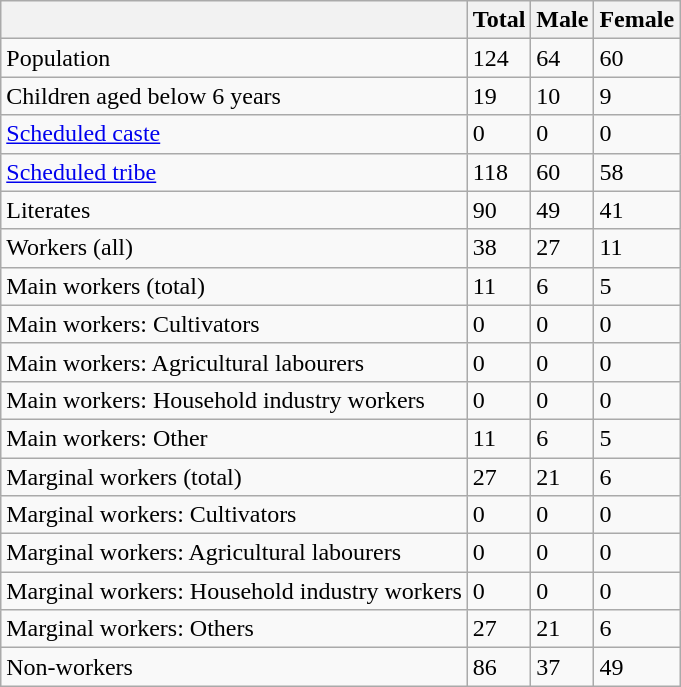<table class="wikitable sortable">
<tr>
<th></th>
<th>Total</th>
<th>Male</th>
<th>Female</th>
</tr>
<tr>
<td>Population</td>
<td>124</td>
<td>64</td>
<td>60</td>
</tr>
<tr>
<td>Children aged below 6 years</td>
<td>19</td>
<td>10</td>
<td>9</td>
</tr>
<tr>
<td><a href='#'>Scheduled caste</a></td>
<td>0</td>
<td>0</td>
<td>0</td>
</tr>
<tr>
<td><a href='#'>Scheduled tribe</a></td>
<td>118</td>
<td>60</td>
<td>58</td>
</tr>
<tr>
<td>Literates</td>
<td>90</td>
<td>49</td>
<td>41</td>
</tr>
<tr>
<td>Workers (all)</td>
<td>38</td>
<td>27</td>
<td>11</td>
</tr>
<tr>
<td>Main workers (total)</td>
<td>11</td>
<td>6</td>
<td>5</td>
</tr>
<tr>
<td>Main workers: Cultivators</td>
<td>0</td>
<td>0</td>
<td>0</td>
</tr>
<tr>
<td>Main workers: Agricultural labourers</td>
<td>0</td>
<td>0</td>
<td>0</td>
</tr>
<tr>
<td>Main workers: Household industry workers</td>
<td>0</td>
<td>0</td>
<td>0</td>
</tr>
<tr>
<td>Main workers: Other</td>
<td>11</td>
<td>6</td>
<td>5</td>
</tr>
<tr>
<td>Marginal workers (total)</td>
<td>27</td>
<td>21</td>
<td>6</td>
</tr>
<tr>
<td>Marginal workers: Cultivators</td>
<td>0</td>
<td>0</td>
<td>0</td>
</tr>
<tr>
<td>Marginal workers: Agricultural labourers</td>
<td>0</td>
<td>0</td>
<td>0</td>
</tr>
<tr>
<td>Marginal workers: Household industry workers</td>
<td>0</td>
<td>0</td>
<td>0</td>
</tr>
<tr>
<td>Marginal workers: Others</td>
<td>27</td>
<td>21</td>
<td>6</td>
</tr>
<tr>
<td>Non-workers</td>
<td>86</td>
<td>37</td>
<td>49</td>
</tr>
</table>
